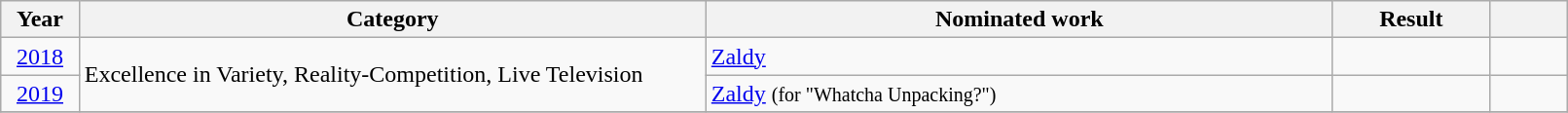<table class="wikitable" style="width:85%;">
<tr>
<th width=5%>Year</th>
<th style="width:40%;">Category</th>
<th style="width:40%;">Nominated work</th>
<th style="width:10%;">Result</th>
<th width=5%></th>
</tr>
<tr>
<td style="text-align: center;"><a href='#'>2018</a></td>
<td rowspan="2">Excellence in Variety, Reality-Competition, Live Television</td>
<td><a href='#'>Zaldy</a></td>
<td></td>
<td></td>
</tr>
<tr>
<td style="text-align: center;"><a href='#'>2019</a></td>
<td><a href='#'>Zaldy</a> <small>(for "Whatcha Unpacking?")</small></td>
<td></td>
<td></td>
</tr>
<tr>
</tr>
</table>
